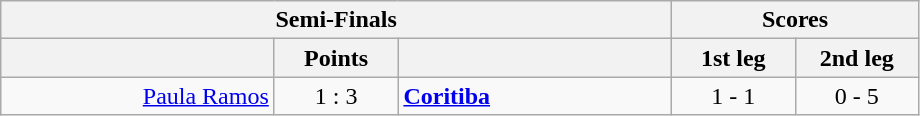<table class="wikitable" style="text-align:center;">
<tr>
<th colspan=3>Semi-Finals</th>
<th colspan=3>Scores</th>
</tr>
<tr>
<th width="175"></th>
<th width="75">Points</th>
<th width="175"></th>
<th width="75">1st leg</th>
<th width="75">2nd leg</th>
</tr>
<tr>
<td align=right><a href='#'>Paula Ramos</a></td>
<td>1 : 3</td>
<td align=left><strong><a href='#'>Coritiba</a></strong></td>
<td>1 - 1</td>
<td>0 - 5</td>
</tr>
</table>
